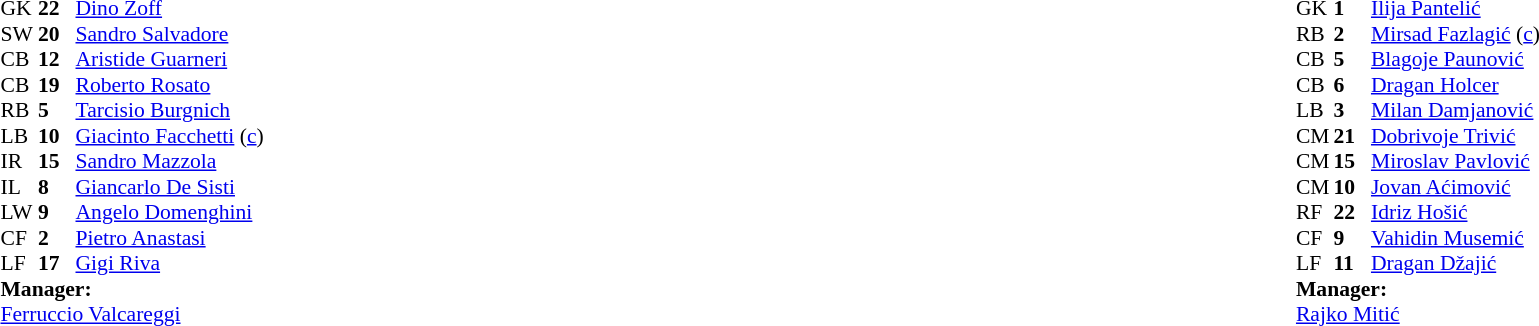<table style="width:100%;">
<tr>
<td style="vertical-align:top; width:40%;"><br><table style="font-size:90%" cellspacing="0" cellpadding="0">
<tr>
<th width="25"></th>
<th width="25"></th>
</tr>
<tr>
<td>GK</td>
<td><strong>22</strong></td>
<td><a href='#'>Dino Zoff</a></td>
</tr>
<tr>
<td>SW</td>
<td><strong>20</strong></td>
<td><a href='#'>Sandro Salvadore</a></td>
</tr>
<tr>
<td>CB</td>
<td><strong>12</strong></td>
<td><a href='#'>Aristide Guarneri</a></td>
</tr>
<tr>
<td>CB</td>
<td><strong>19</strong></td>
<td><a href='#'>Roberto Rosato</a></td>
</tr>
<tr>
<td>RB</td>
<td><strong>5</strong></td>
<td><a href='#'>Tarcisio Burgnich</a></td>
</tr>
<tr>
<td>LB</td>
<td><strong>10</strong></td>
<td><a href='#'>Giacinto Facchetti</a> (<a href='#'>c</a>)</td>
</tr>
<tr>
<td>IR</td>
<td><strong>15</strong></td>
<td><a href='#'>Sandro Mazzola</a></td>
</tr>
<tr>
<td>IL</td>
<td><strong>8</strong></td>
<td><a href='#'>Giancarlo De Sisti</a></td>
</tr>
<tr>
<td>LW</td>
<td><strong>9</strong></td>
<td><a href='#'>Angelo Domenghini</a></td>
</tr>
<tr>
<td>CF</td>
<td><strong>2</strong></td>
<td><a href='#'>Pietro Anastasi</a></td>
</tr>
<tr>
<td>LF</td>
<td><strong>17</strong></td>
<td><a href='#'>Gigi Riva</a></td>
</tr>
<tr>
<td colspan=3><strong>Manager:</strong></td>
</tr>
<tr>
<td colspan=3><a href='#'>Ferruccio Valcareggi</a></td>
</tr>
</table>
</td>
<td valign="top"></td>
<td style="vertical-align:top; width:50%;"><br><table style="font-size:90%; margin:auto;" cellspacing="0" cellpadding="0">
<tr>
<th width=25></th>
<th width=25></th>
</tr>
<tr>
<td>GK</td>
<td><strong>1</strong></td>
<td><a href='#'>Ilija Pantelić</a></td>
</tr>
<tr>
<td>RB</td>
<td><strong>2</strong></td>
<td><a href='#'>Mirsad Fazlagić</a> (<a href='#'>c</a>)</td>
</tr>
<tr>
<td>CB</td>
<td><strong>5</strong></td>
<td><a href='#'>Blagoje Paunović</a></td>
</tr>
<tr>
<td>CB</td>
<td><strong>6</strong></td>
<td><a href='#'>Dragan Holcer</a></td>
</tr>
<tr>
<td>LB</td>
<td><strong>3</strong></td>
<td><a href='#'>Milan Damjanović</a></td>
</tr>
<tr>
<td>CM</td>
<td><strong>21</strong></td>
<td><a href='#'>Dobrivoje Trivić</a></td>
</tr>
<tr>
<td>CM</td>
<td><strong>15</strong></td>
<td><a href='#'>Miroslav Pavlović</a></td>
</tr>
<tr>
<td>CM</td>
<td><strong>10</strong></td>
<td><a href='#'>Jovan Aćimović</a></td>
</tr>
<tr>
<td>RF</td>
<td><strong>22</strong></td>
<td><a href='#'>Idriz Hošić</a></td>
</tr>
<tr>
<td>CF</td>
<td><strong>9</strong></td>
<td><a href='#'>Vahidin Musemić</a></td>
</tr>
<tr>
<td>LF</td>
<td><strong>11</strong></td>
<td><a href='#'>Dragan Džajić</a></td>
</tr>
<tr>
<td colspan=3><strong>Manager:</strong></td>
</tr>
<tr>
<td colspan=3><a href='#'>Rajko Mitić</a></td>
</tr>
</table>
</td>
</tr>
</table>
